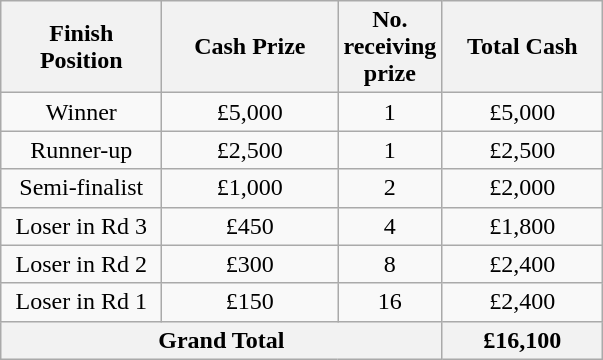<table class="wikitable" style="text-align:center;">
<tr>
<th width=100 abbr="Finish Position">Finish Position</th>
<th width=110 abbr="Cash Prize">Cash Prize</th>
<th width=50 abbr="No. receiving prize">No. receiving prize</th>
<th width=100 abbr="Total Cash">Total Cash</th>
</tr>
<tr>
<td>Winner</td>
<td>£5,000</td>
<td>1</td>
<td>£5,000</td>
</tr>
<tr>
<td>Runner-up</td>
<td>£2,500</td>
<td>1</td>
<td>£2,500</td>
</tr>
<tr>
<td>Semi-finalist</td>
<td>£1,000</td>
<td>2</td>
<td>£2,000</td>
</tr>
<tr>
<td>Loser in Rd 3</td>
<td>£450</td>
<td>4</td>
<td>£1,800</td>
</tr>
<tr>
<td>Loser in Rd 2</td>
<td>£300</td>
<td>8</td>
<td>£2,400</td>
</tr>
<tr>
<td>Loser in Rd 1</td>
<td>£150</td>
<td>16</td>
<td>£2,400</td>
</tr>
<tr>
<th colspan="3">Grand Total</th>
<th>£16,100</th>
</tr>
</table>
